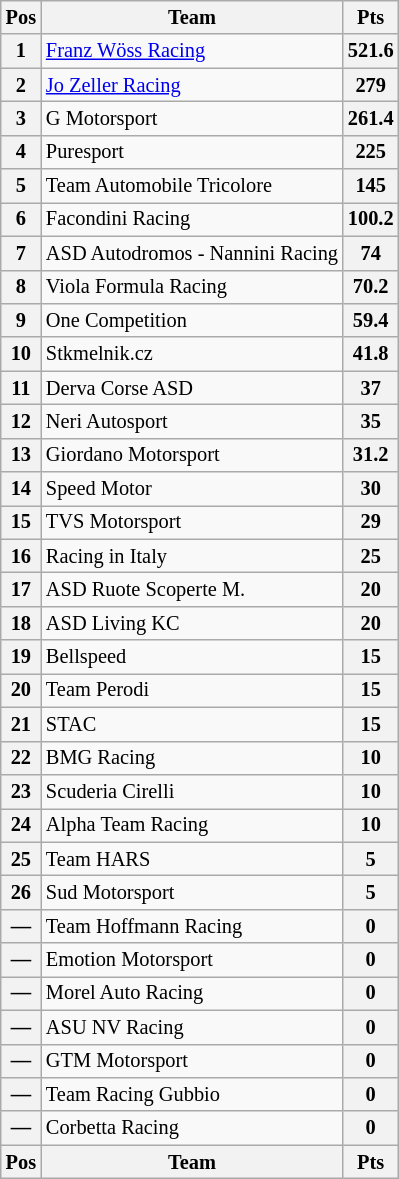<table class="wikitable" style="font-size:85%; text-align:center">
<tr>
<th>Pos</th>
<th>Team</th>
<th>Pts</th>
</tr>
<tr>
<th>1</th>
<td align="left"> <a href='#'>Franz Wöss Racing</a></td>
<th>521.6</th>
</tr>
<tr>
<th>2</th>
<td align="left"> <a href='#'>Jo Zeller Racing</a></td>
<th>279</th>
</tr>
<tr>
<th>3</th>
<td align="left"> G Motorsport</td>
<th>261.4</th>
</tr>
<tr>
<th>4</th>
<td align="left"> Puresport</td>
<th>225</th>
</tr>
<tr>
<th>5</th>
<td align="left"> Team Automobile Tricolore</td>
<th>145</th>
</tr>
<tr>
<th>6</th>
<td align="left"> Facondini Racing</td>
<th>100.2</th>
</tr>
<tr>
<th>7</th>
<td align="left"> ASD Autodromos - Nannini Racing</td>
<th>74</th>
</tr>
<tr>
<th>8</th>
<td align="left"> Viola Formula Racing</td>
<th>70.2</th>
</tr>
<tr>
<th>9</th>
<td align="left"> One Competition</td>
<th>59.4</th>
</tr>
<tr>
<th>10</th>
<td align="left"> Stkmelnik.cz</td>
<th>41.8</th>
</tr>
<tr>
<th>11</th>
<td align="left"> Derva Corse ASD</td>
<th>37</th>
</tr>
<tr>
<th>12</th>
<td align="left"> Neri Autosport</td>
<th>35</th>
</tr>
<tr>
<th>13</th>
<td align="left"> Giordano Motorsport</td>
<th>31.2</th>
</tr>
<tr>
<th>14</th>
<td align="left"> Speed Motor</td>
<th>30</th>
</tr>
<tr>
<th>15</th>
<td align="left"> TVS Motorsport</td>
<th>29</th>
</tr>
<tr>
<th>16</th>
<td align="left"> Racing in Italy</td>
<th>25</th>
</tr>
<tr>
<th>17</th>
<td align="left"> ASD Ruote Scoperte M.</td>
<th>20</th>
</tr>
<tr>
<th>18</th>
<td align="left"> ASD Living KC</td>
<th>20</th>
</tr>
<tr>
<th>19</th>
<td align="left"> Bellspeed</td>
<th>15</th>
</tr>
<tr>
<th>20</th>
<td align="left"> Team Perodi</td>
<th>15</th>
</tr>
<tr>
<th>21</th>
<td align="left"> STAC</td>
<th>15</th>
</tr>
<tr>
<th>22</th>
<td align="left"> BMG Racing</td>
<th>10</th>
</tr>
<tr>
<th>23</th>
<td align="left"> Scuderia Cirelli</td>
<th>10</th>
</tr>
<tr>
<th>24</th>
<td align="left"> Alpha Team Racing</td>
<th>10</th>
</tr>
<tr>
<th>25</th>
<td align="left"> Team HARS</td>
<th>5</th>
</tr>
<tr>
<th>26</th>
<td align="left"> Sud Motorsport</td>
<th>5</th>
</tr>
<tr>
<th>—</th>
<td align="left"> Team Hoffmann Racing</td>
<th>0</th>
</tr>
<tr>
<th>—</th>
<td align="left"> Emotion Motorsport</td>
<th>0</th>
</tr>
<tr>
<th>—</th>
<td align="left"> Morel Auto Racing</td>
<th>0</th>
</tr>
<tr>
<th>—</th>
<td align="left"> ASU NV Racing</td>
<th>0</th>
</tr>
<tr>
<th>—</th>
<td align="left"> GTM Motorsport</td>
<th>0</th>
</tr>
<tr>
<th>—</th>
<td align="left"> Team Racing Gubbio</td>
<th>0</th>
</tr>
<tr>
<th>—</th>
<td align="left"> Corbetta Racing</td>
<th>0</th>
</tr>
<tr>
<th>Pos</th>
<th>Team</th>
<th>Pts</th>
</tr>
</table>
